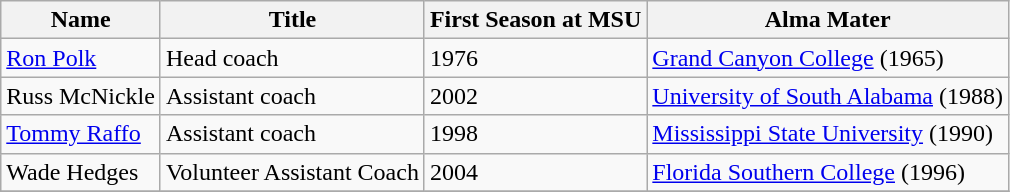<table class="wikitable">
<tr>
<th>Name</th>
<th>Title</th>
<th>First Season at MSU</th>
<th>Alma Mater</th>
</tr>
<tr>
<td><a href='#'>Ron Polk</a></td>
<td>Head coach</td>
<td>1976</td>
<td><a href='#'>Grand Canyon College</a> (1965)</td>
</tr>
<tr>
<td>Russ McNickle</td>
<td>Assistant coach</td>
<td>2002</td>
<td><a href='#'>University of South Alabama</a> (1988)</td>
</tr>
<tr>
<td><a href='#'>Tommy Raffo</a></td>
<td>Assistant coach</td>
<td>1998</td>
<td><a href='#'>Mississippi State University</a> (1990)</td>
</tr>
<tr>
<td>Wade Hedges</td>
<td>Volunteer Assistant Coach</td>
<td>2004</td>
<td><a href='#'>Florida Southern College</a> (1996)</td>
</tr>
<tr>
</tr>
</table>
